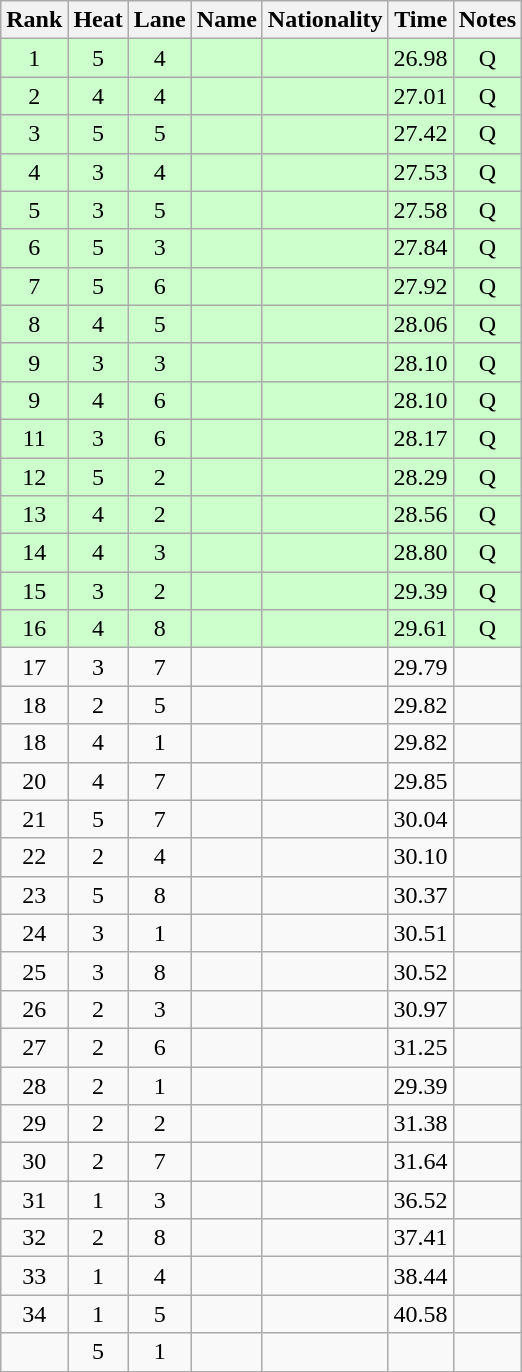<table class="wikitable sortable" style="text-align:center">
<tr>
<th>Rank</th>
<th>Heat</th>
<th>Lane</th>
<th>Name</th>
<th>Nationality</th>
<th>Time</th>
<th>Notes</th>
</tr>
<tr bgcolor="ccffcc">
<td>1</td>
<td>5</td>
<td>4</td>
<td align="left"></td>
<td align="left"></td>
<td>26.98</td>
<td>Q</td>
</tr>
<tr bgcolor="ccffcc">
<td>2</td>
<td>4</td>
<td>4</td>
<td align="left"></td>
<td align="left"></td>
<td>27.01</td>
<td>Q</td>
</tr>
<tr bgcolor="ccffcc">
<td>3</td>
<td>5</td>
<td>5</td>
<td align="left"></td>
<td align="left"></td>
<td>27.42</td>
<td>Q</td>
</tr>
<tr bgcolor="ccffcc">
<td>4</td>
<td>3</td>
<td>4</td>
<td align="left"></td>
<td align="left"></td>
<td>27.53</td>
<td>Q</td>
</tr>
<tr bgcolor="ccffcc">
<td>5</td>
<td>3</td>
<td>5</td>
<td align="left"></td>
<td align="left"></td>
<td>27.58</td>
<td>Q</td>
</tr>
<tr bgcolor="ccffcc">
<td>6</td>
<td>5</td>
<td>3</td>
<td align="left"></td>
<td align="left"></td>
<td>27.84</td>
<td>Q</td>
</tr>
<tr bgcolor="ccffcc">
<td>7</td>
<td>5</td>
<td>6</td>
<td align="left"></td>
<td align="left"></td>
<td>27.92</td>
<td>Q</td>
</tr>
<tr bgcolor="ccffcc">
<td>8</td>
<td>4</td>
<td>5</td>
<td align="left"></td>
<td align="left"></td>
<td>28.06</td>
<td>Q</td>
</tr>
<tr bgcolor="ccffcc">
<td>9</td>
<td>3</td>
<td>3</td>
<td align="left"></td>
<td align="left"></td>
<td>28.10</td>
<td>Q</td>
</tr>
<tr bgcolor="ccffcc">
<td>9</td>
<td>4</td>
<td>6</td>
<td align="left"></td>
<td align="left"></td>
<td>28.10</td>
<td>Q</td>
</tr>
<tr bgcolor="ccffcc">
<td>11</td>
<td>3</td>
<td>6</td>
<td align="left"></td>
<td align="left"></td>
<td>28.17</td>
<td>Q</td>
</tr>
<tr bgcolor="ccffcc">
<td>12</td>
<td>5</td>
<td>2</td>
<td align="left"></td>
<td align="left"></td>
<td>28.29</td>
<td>Q</td>
</tr>
<tr bgcolor="ccffcc">
<td>13</td>
<td>4</td>
<td>2</td>
<td align="left"></td>
<td align="left"></td>
<td>28.56</td>
<td>Q</td>
</tr>
<tr bgcolor="ccffcc">
<td>14</td>
<td>4</td>
<td>3</td>
<td align="left"></td>
<td align="left"></td>
<td>28.80</td>
<td>Q</td>
</tr>
<tr bgcolor="ccffcc">
<td>15</td>
<td>3</td>
<td>2</td>
<td align="left"></td>
<td align="left"></td>
<td>29.39</td>
<td>Q</td>
</tr>
<tr bgcolor="ccffcc">
<td>16</td>
<td>4</td>
<td>8</td>
<td align="left"></td>
<td align="left"></td>
<td>29.61</td>
<td>Q</td>
</tr>
<tr>
<td>17</td>
<td>3</td>
<td>7</td>
<td align="left"></td>
<td align="left"></td>
<td>29.79</td>
<td></td>
</tr>
<tr>
<td>18</td>
<td>2</td>
<td>5</td>
<td align="left"></td>
<td align="left"></td>
<td>29.82</td>
<td></td>
</tr>
<tr>
<td>18</td>
<td>4</td>
<td>1</td>
<td align="left"></td>
<td align="left"></td>
<td>29.82</td>
<td></td>
</tr>
<tr>
<td>20</td>
<td>4</td>
<td>7</td>
<td align="left"></td>
<td align="left"></td>
<td>29.85</td>
<td></td>
</tr>
<tr>
<td>21</td>
<td>5</td>
<td>7</td>
<td align="left"></td>
<td align="left"></td>
<td>30.04</td>
<td></td>
</tr>
<tr>
<td>22</td>
<td>2</td>
<td>4</td>
<td align="left"></td>
<td align="left"></td>
<td>30.10</td>
<td></td>
</tr>
<tr>
<td>23</td>
<td>5</td>
<td>8</td>
<td align="left"></td>
<td align="left"></td>
<td>30.37</td>
<td></td>
</tr>
<tr>
<td>24</td>
<td>3</td>
<td>1</td>
<td align="left"></td>
<td align="left"></td>
<td>30.51</td>
<td></td>
</tr>
<tr>
<td>25</td>
<td>3</td>
<td>8</td>
<td align="left"></td>
<td align="left"></td>
<td>30.52</td>
<td></td>
</tr>
<tr>
<td>26</td>
<td>2</td>
<td>3</td>
<td align="left"></td>
<td align="left"></td>
<td>30.97</td>
<td></td>
</tr>
<tr>
<td>27</td>
<td>2</td>
<td>6</td>
<td align="left"></td>
<td align="left"></td>
<td>31.25</td>
<td></td>
</tr>
<tr>
<td>28</td>
<td>2</td>
<td>1</td>
<td align="left"></td>
<td align="left"></td>
<td>29.39</td>
<td></td>
</tr>
<tr>
<td>29</td>
<td>2</td>
<td>2</td>
<td align="left"></td>
<td align="left"></td>
<td>31.38</td>
<td></td>
</tr>
<tr>
<td>30</td>
<td>2</td>
<td>7</td>
<td align="left"></td>
<td align="left"></td>
<td>31.64</td>
<td></td>
</tr>
<tr>
<td>31</td>
<td>1</td>
<td>3</td>
<td align="left"></td>
<td align="left"></td>
<td>36.52</td>
<td></td>
</tr>
<tr>
<td>32</td>
<td>2</td>
<td>8</td>
<td align="left"></td>
<td align="left"></td>
<td>37.41</td>
<td></td>
</tr>
<tr>
<td>33</td>
<td>1</td>
<td>4</td>
<td align="left"></td>
<td align="left"></td>
<td>38.44</td>
<td></td>
</tr>
<tr>
<td>34</td>
<td>1</td>
<td>5</td>
<td align="left"></td>
<td align="left"></td>
<td>40.58</td>
<td></td>
</tr>
<tr>
<td></td>
<td>5</td>
<td>1</td>
<td align="left"></td>
<td align="left"></td>
<td></td>
<td></td>
</tr>
</table>
